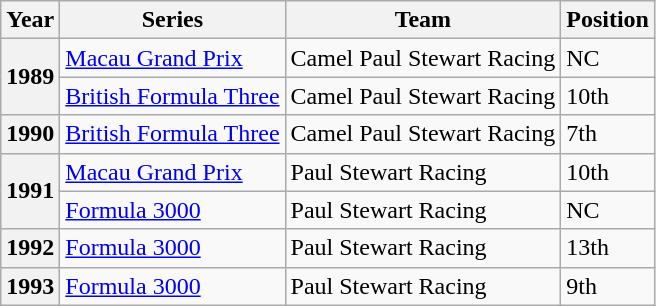<table class="wikitable">
<tr>
<th><strong>Year</strong></th>
<th><strong>Series</strong></th>
<th>Team</th>
<th>Position</th>
</tr>
<tr>
<th rowspan="2">1989</th>
<td><a href='#'>Macau Grand Prix</a></td>
<td>Camel Paul Stewart Racing</td>
<td>NC</td>
</tr>
<tr>
<td><a href='#'>British Formula Three</a></td>
<td>Camel Paul Stewart Racing</td>
<td>10th</td>
</tr>
<tr>
<th>1990</th>
<td><a href='#'>British Formula Three</a></td>
<td>Camel Paul Stewart Racing</td>
<td>7th</td>
</tr>
<tr>
<th rowspan="2">1991</th>
<td><a href='#'>Macau Grand Prix</a></td>
<td>Paul Stewart Racing</td>
<td>10th</td>
</tr>
<tr>
<td><a href='#'>Formula 3000</a></td>
<td>Paul Stewart Racing</td>
<td>NC</td>
</tr>
<tr>
<th>1992</th>
<td><a href='#'>Formula 3000</a></td>
<td>Paul Stewart Racing</td>
<td>13th</td>
</tr>
<tr>
<th>1993</th>
<td><a href='#'>Formula 3000</a></td>
<td>Paul Stewart Racing</td>
<td>9th</td>
</tr>
</table>
